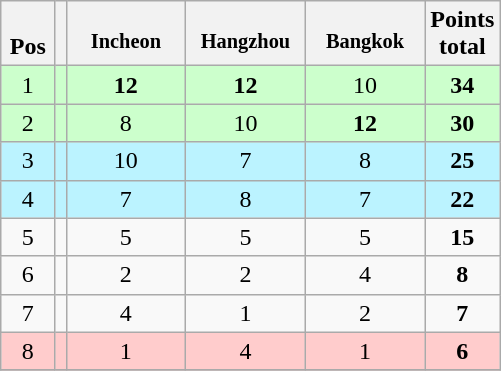<table class="wikitable" style="text-align:center;">
<tr>
<th style="width:1.8em;"><br>Pos</th>
<th></th>
<th style="width:5.2em;;font-size:85%;vertical-align:top;padding-left:4px;;padding-right:4px;;"><br>Incheon</th>
<th style="width:5.2em;;font-size:85%;vertical-align:top;padding-left:4px;;padding-right:4px;;"><br>Hangzhou</th>
<th style="width:5.2em;;font-size:85%;vertical-align:top;padding-left:4px;;padding-right:4px;;"><br>Bangkok</th>
<th>Points<br>total</th>
</tr>
<tr bgcolor="ccffcc">
<td>1</td>
<td align="left"></td>
<td><strong>12</strong></td>
<td><strong>12</strong></td>
<td>10</td>
<td><strong>34</strong></td>
</tr>
<tr bgcolor="ccffcc">
<td>2</td>
<td align="left"></td>
<td>8</td>
<td>10</td>
<td><strong>12</strong></td>
<td><strong>30</strong></td>
</tr>
<tr bgcolor="#bbf3ff">
<td>3</td>
<td align="left"></td>
<td>10</td>
<td>7</td>
<td>8</td>
<td><strong>25</strong></td>
</tr>
<tr bgcolor="#bbf3ff">
<td>4</td>
<td align="left"></td>
<td>7</td>
<td>8</td>
<td>7</td>
<td><strong>22</strong></td>
</tr>
<tr>
<td>5</td>
<td align="left"></td>
<td>5</td>
<td>5</td>
<td>5</td>
<td><strong>15</strong></td>
</tr>
<tr>
<td>6</td>
<td align="left"></td>
<td>2</td>
<td>2</td>
<td>4</td>
<td><strong>8</strong></td>
</tr>
<tr>
<td>7</td>
<td align="left"></td>
<td>4</td>
<td>1</td>
<td>2</td>
<td><strong>7</strong></td>
</tr>
<tr bgcolor="ffcccc">
<td>8</td>
<td align="left"></td>
<td>1</td>
<td>4</td>
<td>1</td>
<td><strong>6</strong></td>
</tr>
<tr bgcolor="ffcccc">
</tr>
</table>
